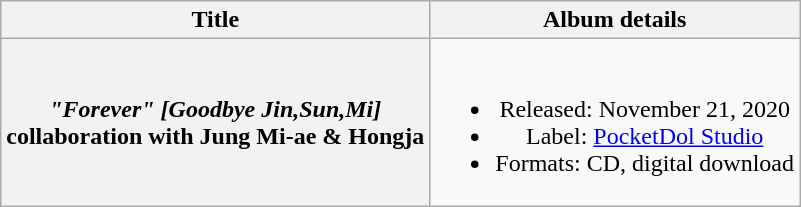<table class="wikitable plainrowheaders" style="text-align:center;">
<tr>
<th scope="col">Title</th>
<th scope="col">Album details</th>
</tr>
<tr>
<th scope="row"><em>"Forever" [Goodbye Jin,Sun,Mi]</em> <br>collaboration with Jung Mi-ae & Hongja</th>
<td><br><ul><li>Released: November 21, 2020</li><li>Label: <a href='#'>PocketDol Studio</a></li><li>Formats: CD, digital download</li></ul></td>
</tr>
</table>
